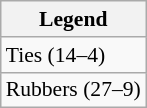<table class="wikitable" style=font-size:90%>
<tr>
<th>Legend</th>
</tr>
<tr>
<td>Ties (14–4)</td>
</tr>
<tr>
<td>Rubbers (27–9)</td>
</tr>
</table>
